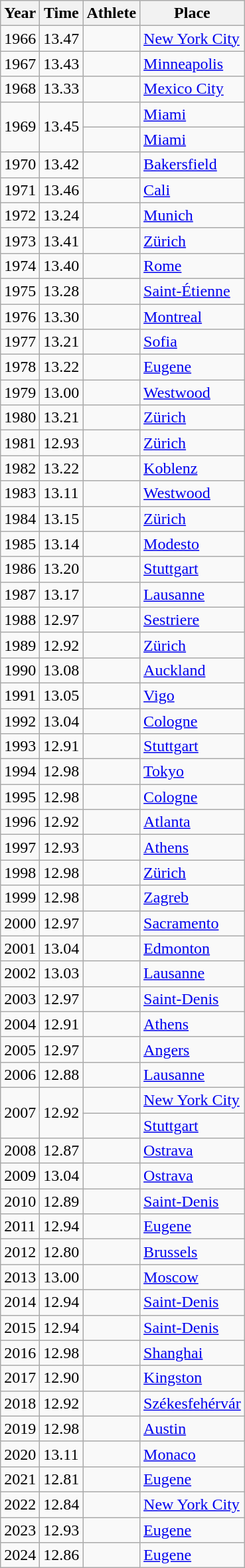<table class="wikitable sortable" style="font-size:100%;">
<tr>
<th>Year</th>
<th>Time</th>
<th>Athlete</th>
<th>Place</th>
</tr>
<tr>
<td>1966</td>
<td>13.47</td>
<td align=left></td>
<td><a href='#'>New York City</a></td>
</tr>
<tr>
<td>1967</td>
<td>13.43</td>
<td align=left></td>
<td><a href='#'>Minneapolis</a></td>
</tr>
<tr>
<td>1968</td>
<td>13.33 </td>
<td align=left></td>
<td><a href='#'>Mexico City</a></td>
</tr>
<tr>
<td rowspan=2>1969</td>
<td rowspan=2>13.45</td>
<td align=left></td>
<td><a href='#'>Miami</a></td>
</tr>
<tr>
<td align=left></td>
<td><a href='#'>Miami</a></td>
</tr>
<tr>
<td>1970</td>
<td>13.42</td>
<td align=left></td>
<td><a href='#'>Bakersfield</a></td>
</tr>
<tr>
<td>1971</td>
<td>13.46 </td>
<td align=left></td>
<td><a href='#'>Cali</a></td>
</tr>
<tr>
<td>1972</td>
<td>13.24</td>
<td align=left></td>
<td><a href='#'>Munich</a></td>
</tr>
<tr>
<td>1973</td>
<td>13.41</td>
<td align=left></td>
<td><a href='#'>Zürich</a></td>
</tr>
<tr>
<td>1974</td>
<td>13.40</td>
<td align=left></td>
<td><a href='#'>Rome</a></td>
</tr>
<tr>
<td>1975</td>
<td>13.28</td>
<td align=left></td>
<td><a href='#'>Saint-Étienne</a></td>
</tr>
<tr>
<td>1976</td>
<td>13.30</td>
<td align=left></td>
<td><a href='#'>Montreal</a></td>
</tr>
<tr>
<td>1977</td>
<td>13.21</td>
<td align=left></td>
<td><a href='#'>Sofia</a></td>
</tr>
<tr>
<td>1978</td>
<td>13.22</td>
<td align=left></td>
<td><a href='#'>Eugene</a></td>
</tr>
<tr>
<td>1979</td>
<td>13.00</td>
<td align=left></td>
<td><a href='#'>Westwood</a></td>
</tr>
<tr>
<td>1980</td>
<td>13.21</td>
<td align=left></td>
<td><a href='#'>Zürich</a></td>
</tr>
<tr>
<td>1981</td>
<td>12.93</td>
<td align=left></td>
<td><a href='#'>Zürich</a></td>
</tr>
<tr>
<td>1982</td>
<td>13.22</td>
<td align=left></td>
<td><a href='#'>Koblenz</a></td>
</tr>
<tr>
<td>1983</td>
<td>13.11</td>
<td align=left></td>
<td><a href='#'>Westwood</a></td>
</tr>
<tr>
<td>1984</td>
<td>13.15</td>
<td align=left></td>
<td><a href='#'>Zürich</a></td>
</tr>
<tr>
<td>1985</td>
<td>13.14</td>
<td align=left></td>
<td><a href='#'>Modesto</a></td>
</tr>
<tr>
<td>1986</td>
<td>13.20</td>
<td align=left></td>
<td><a href='#'>Stuttgart</a></td>
</tr>
<tr>
<td>1987</td>
<td>13.17</td>
<td align=left></td>
<td><a href='#'>Lausanne</a></td>
</tr>
<tr>
<td>1988</td>
<td>12.97 </td>
<td align=left></td>
<td><a href='#'>Sestriere</a></td>
</tr>
<tr>
<td>1989</td>
<td>12.92</td>
<td align=left></td>
<td><a href='#'>Zürich</a></td>
</tr>
<tr>
<td>1990</td>
<td>13.08</td>
<td align=left></td>
<td><a href='#'>Auckland</a></td>
</tr>
<tr>
<td>1991</td>
<td>13.05</td>
<td align=left></td>
<td><a href='#'>Vigo</a></td>
</tr>
<tr>
<td>1992</td>
<td>13.04</td>
<td align=left></td>
<td><a href='#'>Cologne</a></td>
</tr>
<tr>
<td>1993</td>
<td>12.91</td>
<td align=left></td>
<td><a href='#'>Stuttgart</a></td>
</tr>
<tr>
<td>1994</td>
<td>12.98</td>
<td align=left></td>
<td><a href='#'>Tokyo</a></td>
</tr>
<tr>
<td>1995</td>
<td>12.98</td>
<td align=left></td>
<td><a href='#'>Cologne</a></td>
</tr>
<tr>
<td>1996</td>
<td>12.92</td>
<td align=left></td>
<td><a href='#'>Atlanta</a></td>
</tr>
<tr>
<td>1997</td>
<td>12.93</td>
<td align=left></td>
<td><a href='#'>Athens</a></td>
</tr>
<tr>
<td>1998</td>
<td>12.98</td>
<td align=left></td>
<td><a href='#'>Zürich</a></td>
</tr>
<tr>
<td>1999</td>
<td>12.98</td>
<td align=left></td>
<td><a href='#'>Zagreb</a></td>
</tr>
<tr>
<td>2000</td>
<td>12.97</td>
<td align=left></td>
<td><a href='#'>Sacramento</a></td>
</tr>
<tr>
<td>2001</td>
<td>13.04</td>
<td align=left></td>
<td><a href='#'>Edmonton</a></td>
</tr>
<tr>
<td>2002</td>
<td>13.03</td>
<td align=left></td>
<td><a href='#'>Lausanne</a></td>
</tr>
<tr>
<td>2003</td>
<td>12.97</td>
<td align=left></td>
<td><a href='#'>Saint-Denis</a></td>
</tr>
<tr>
<td>2004</td>
<td>12.91</td>
<td align=left></td>
<td><a href='#'>Athens</a></td>
</tr>
<tr>
<td>2005</td>
<td>12.97</td>
<td align=left></td>
<td><a href='#'>Angers</a></td>
</tr>
<tr>
<td>2006</td>
<td>12.88</td>
<td align=left></td>
<td><a href='#'>Lausanne</a></td>
</tr>
<tr>
<td rowspan=2>2007</td>
<td rowspan=2>12.92</td>
<td align=left></td>
<td><a href='#'>New York City</a></td>
</tr>
<tr>
<td align=left></td>
<td><a href='#'>Stuttgart</a></td>
</tr>
<tr>
<td>2008</td>
<td>12.87</td>
<td align=left></td>
<td><a href='#'>Ostrava</a></td>
</tr>
<tr>
<td>2009</td>
<td>13.04</td>
<td align=left></td>
<td><a href='#'>Ostrava</a></td>
</tr>
<tr>
<td>2010</td>
<td>12.89</td>
<td align=left></td>
<td><a href='#'>Saint-Denis</a></td>
</tr>
<tr>
<td>2011</td>
<td>12.94</td>
<td align=left></td>
<td><a href='#'>Eugene</a></td>
</tr>
<tr>
<td>2012</td>
<td>12.80</td>
<td align=left></td>
<td><a href='#'>Brussels</a></td>
</tr>
<tr>
<td>2013</td>
<td>13.00</td>
<td align=left></td>
<td><a href='#'>Moscow</a></td>
</tr>
<tr>
<td>2014</td>
<td>12.94</td>
<td align=left></td>
<td><a href='#'>Saint-Denis</a></td>
</tr>
<tr>
<td>2015</td>
<td>12.94</td>
<td align=left></td>
<td><a href='#'>Saint-Denis</a></td>
</tr>
<tr>
<td>2016</td>
<td>12.98</td>
<td align=left></td>
<td><a href='#'>Shanghai</a></td>
</tr>
<tr>
<td>2017</td>
<td>12.90</td>
<td align=left></td>
<td><a href='#'>Kingston</a></td>
</tr>
<tr>
<td>2018</td>
<td>12.92</td>
<td align=left></td>
<td><a href='#'>Székesfehérvár</a></td>
</tr>
<tr>
<td>2019</td>
<td>12.98</td>
<td align=left></td>
<td><a href='#'>Austin</a></td>
</tr>
<tr>
<td>2020</td>
<td>13.11</td>
<td align=left></td>
<td><a href='#'>Monaco</a></td>
</tr>
<tr>
<td>2021</td>
<td>12.81</td>
<td align=left></td>
<td><a href='#'>Eugene</a></td>
</tr>
<tr>
<td>2022</td>
<td>12.84</td>
<td align=left></td>
<td><a href='#'>New York City</a></td>
</tr>
<tr>
<td>2023</td>
<td>12.93</td>
<td></td>
<td><a href='#'>Eugene</a></td>
</tr>
<tr>
<td>2024</td>
<td>12.86</td>
<td></td>
<td><a href='#'>Eugene</a></td>
</tr>
</table>
